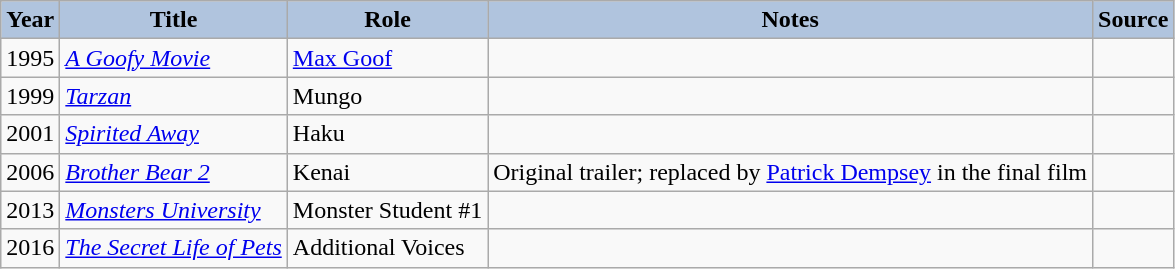<table class="wikitable sortable plainrowheaders">
<tr>
<th style="background:#b0c4de;">Year </th>
<th style="background:#b0c4de;">Title</th>
<th style="background:#b0c4de;">Role </th>
<th style="background:#b0c4de;" class="unsortable">Notes </th>
<th style="background:#b0c4de;" class="unsortable">Source</th>
</tr>
<tr>
<td>1995</td>
<td><em><a href='#'>A Goofy Movie</a></em></td>
<td><a href='#'>Max Goof</a></td>
<td></td>
<td></td>
</tr>
<tr>
<td>1999</td>
<td><em><a href='#'>Tarzan</a></em></td>
<td>Mungo</td>
<td></td>
<td></td>
</tr>
<tr>
<td>2001</td>
<td><em><a href='#'>Spirited Away</a></em></td>
<td>Haku</td>
<td></td>
<td></td>
</tr>
<tr>
<td>2006</td>
<td><em><a href='#'>Brother Bear 2</a></em></td>
<td>Kenai</td>
<td>Original trailer; replaced by <a href='#'>Patrick Dempsey</a> in the final film</td>
<td></td>
</tr>
<tr>
<td>2013</td>
<td><em><a href='#'>Monsters University</a></em></td>
<td>Monster Student #1</td>
<td></td>
<td></td>
</tr>
<tr>
<td>2016</td>
<td><em><a href='#'>The Secret Life of Pets</a></em></td>
<td>Additional Voices</td>
<td></td>
<td></td>
</tr>
</table>
